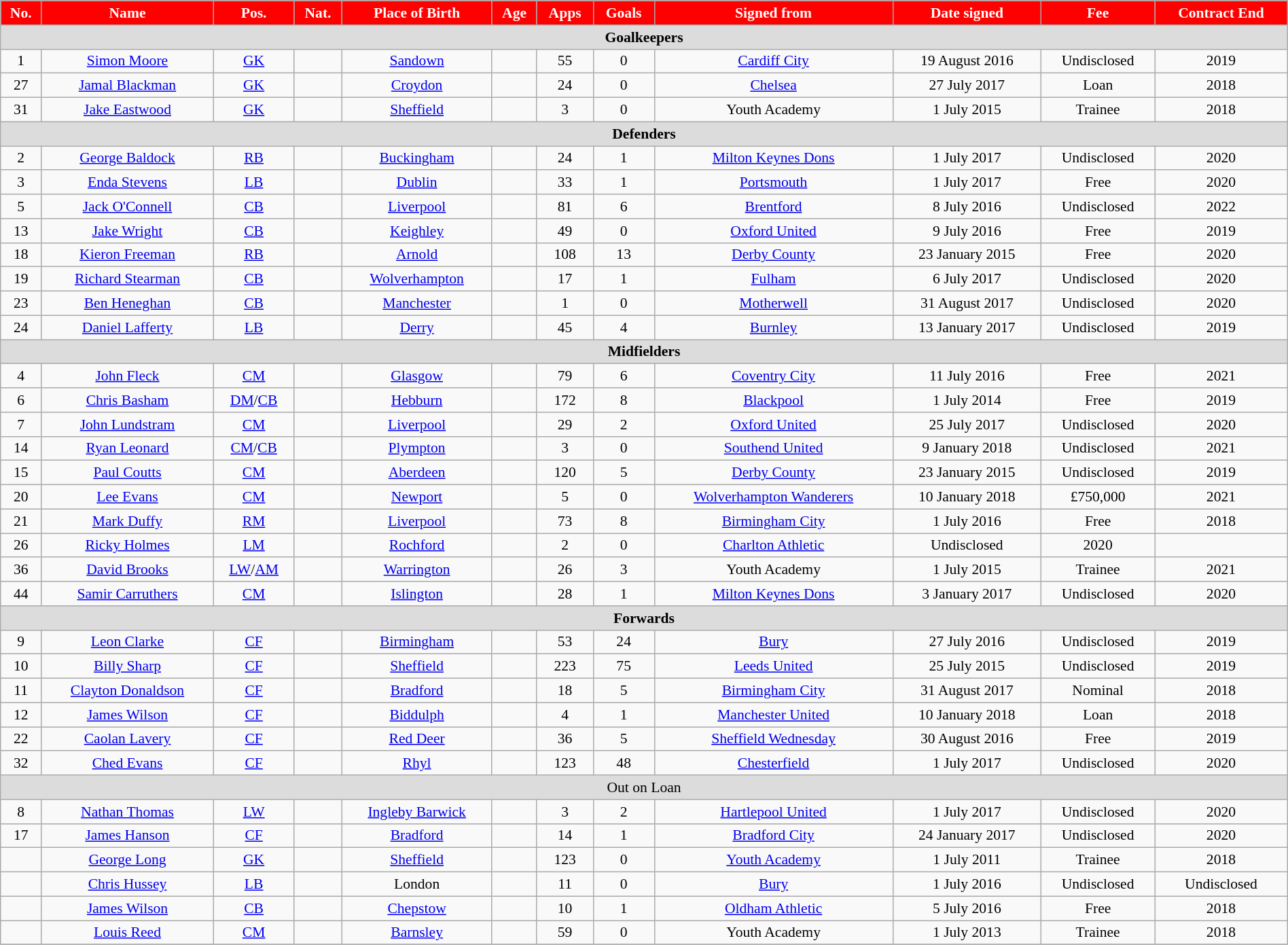<table class="wikitable" style="text-align:center; font-size:90%; width:100%;">
<tr>
<th style="background:#f00; color:white; text-align:center;">No.</th>
<th style="background:#f00; color:white; text-align:center;">Name</th>
<th style="background:#f00; color:white; text-align:center;">Pos.</th>
<th style="background:#f00; color:white; text-align:center;">Nat.</th>
<th style="background:#f00; color:white; text-align:center;">Place of Birth</th>
<th style="background:#f00; color:white; text-align:center;">Age</th>
<th style="background:#f00; color:white; text-align:center;">Apps</th>
<th style="background:#f00; color:white; text-align:center;">Goals</th>
<th style="background:#f00; color:white; text-align:center;">Signed from</th>
<th style="background:#f00; color:white; text-align:center;">Date signed</th>
<th style="background:#f00; color:white; text-align:center;">Fee</th>
<th style="background:#f00; color:white; text-align:center;">Contract End</th>
</tr>
<tr>
<th colspan="12" style="background:#dcdcdc; text-align:center;">Goalkeepers</th>
</tr>
<tr>
<td>1</td>
<td><a href='#'>Simon Moore</a></td>
<td><a href='#'>GK</a></td>
<td></td>
<td><a href='#'>Sandown</a></td>
<td></td>
<td>55</td>
<td>0</td>
<td> <a href='#'>Cardiff City</a></td>
<td>19 August 2016</td>
<td>Undisclosed</td>
<td>2019</td>
</tr>
<tr>
<td>27</td>
<td><a href='#'>Jamal Blackman</a></td>
<td><a href='#'>GK</a></td>
<td></td>
<td><a href='#'>Croydon</a></td>
<td></td>
<td>24</td>
<td>0</td>
<td><a href='#'>Chelsea</a></td>
<td>27 July 2017</td>
<td>Loan</td>
<td>2018</td>
</tr>
<tr>
<td>31</td>
<td><a href='#'>Jake Eastwood</a></td>
<td><a href='#'>GK</a></td>
<td></td>
<td><a href='#'>Sheffield</a></td>
<td></td>
<td>3</td>
<td>0</td>
<td>Youth Academy</td>
<td>1 July 2015</td>
<td>Trainee</td>
<td>2018</td>
</tr>
<tr>
<th colspan="12" style="background:#dcdcdc; text-align:center;">Defenders</th>
</tr>
<tr>
<td>2</td>
<td><a href='#'>George Baldock</a></td>
<td><a href='#'>RB</a></td>
<td></td>
<td><a href='#'>Buckingham</a></td>
<td></td>
<td>24</td>
<td>1</td>
<td><a href='#'>Milton Keynes Dons</a></td>
<td>1 July 2017</td>
<td>Undisclosed</td>
<td>2020</td>
</tr>
<tr>
<td>3</td>
<td><a href='#'>Enda Stevens</a></td>
<td><a href='#'>LB</a></td>
<td></td>
<td><a href='#'>Dublin</a></td>
<td></td>
<td>33</td>
<td>1</td>
<td><a href='#'>Portsmouth</a></td>
<td>1 July 2017</td>
<td>Free</td>
<td>2020</td>
</tr>
<tr>
<td>5</td>
<td><a href='#'>Jack O'Connell</a></td>
<td><a href='#'>CB</a></td>
<td></td>
<td><a href='#'>Liverpool</a></td>
<td></td>
<td>81</td>
<td>6</td>
<td><a href='#'>Brentford</a></td>
<td>8 July 2016</td>
<td>Undisclosed</td>
<td>2022</td>
</tr>
<tr>
<td>13</td>
<td><a href='#'>Jake Wright</a></td>
<td><a href='#'>CB</a></td>
<td></td>
<td><a href='#'>Keighley</a></td>
<td></td>
<td>49</td>
<td>0</td>
<td><a href='#'>Oxford United</a></td>
<td>9 July 2016</td>
<td>Free</td>
<td>2019</td>
</tr>
<tr>
<td>18</td>
<td><a href='#'>Kieron Freeman</a></td>
<td><a href='#'>RB</a></td>
<td></td>
<td><a href='#'>Arnold</a></td>
<td></td>
<td>108</td>
<td>13</td>
<td><a href='#'>Derby County</a></td>
<td>23 January 2015</td>
<td>Free</td>
<td>2020</td>
</tr>
<tr>
<td>19</td>
<td><a href='#'>Richard Stearman</a></td>
<td><a href='#'>CB</a></td>
<td></td>
<td><a href='#'>Wolverhampton</a></td>
<td></td>
<td>17</td>
<td>1</td>
<td><a href='#'>Fulham</a></td>
<td>6 July 2017</td>
<td>Undisclosed</td>
<td>2020</td>
</tr>
<tr>
<td>23</td>
<td><a href='#'>Ben Heneghan</a></td>
<td><a href='#'>CB</a></td>
<td></td>
<td><a href='#'>Manchester</a></td>
<td></td>
<td>1</td>
<td>0</td>
<td><a href='#'>Motherwell</a></td>
<td>31 August 2017</td>
<td>Undisclosed</td>
<td>2020</td>
</tr>
<tr>
<td>24</td>
<td><a href='#'>Daniel Lafferty</a></td>
<td><a href='#'>LB</a></td>
<td></td>
<td><a href='#'>Derry</a></td>
<td></td>
<td>45</td>
<td>4</td>
<td><a href='#'>Burnley</a></td>
<td>13 January 2017</td>
<td>Undisclosed</td>
<td>2019</td>
</tr>
<tr>
<th colspan="12" style="background:#dcdcdc; text-align:center;">Midfielders</th>
</tr>
<tr>
<td>4</td>
<td><a href='#'>John Fleck</a></td>
<td><a href='#'>CM</a></td>
<td></td>
<td><a href='#'>Glasgow</a></td>
<td></td>
<td>79</td>
<td>6</td>
<td><a href='#'>Coventry City</a></td>
<td>11 July 2016</td>
<td>Free</td>
<td>2021</td>
</tr>
<tr>
<td>6</td>
<td><a href='#'>Chris Basham</a></td>
<td><a href='#'>DM</a>/<a href='#'>CB</a></td>
<td></td>
<td><a href='#'>Hebburn</a></td>
<td></td>
<td>172</td>
<td>8</td>
<td><a href='#'>Blackpool</a></td>
<td>1 July 2014</td>
<td>Free</td>
<td>2019</td>
</tr>
<tr>
<td>7</td>
<td><a href='#'>John Lundstram</a></td>
<td><a href='#'>CM</a></td>
<td></td>
<td><a href='#'>Liverpool</a></td>
<td></td>
<td>29</td>
<td>2</td>
<td><a href='#'>Oxford United</a></td>
<td>25 July 2017</td>
<td>Undisclosed</td>
<td>2020</td>
</tr>
<tr>
<td>14</td>
<td><a href='#'>Ryan Leonard</a></td>
<td><a href='#'>CM</a>/<a href='#'>CB</a></td>
<td></td>
<td><a href='#'>Plympton</a></td>
<td></td>
<td>3</td>
<td>0</td>
<td><a href='#'>Southend United</a></td>
<td>9 January 2018</td>
<td>Undisclosed</td>
<td>2021</td>
</tr>
<tr>
<td>15</td>
<td><a href='#'>Paul Coutts</a></td>
<td><a href='#'>CM</a></td>
<td></td>
<td><a href='#'>Aberdeen</a></td>
<td></td>
<td>120</td>
<td>5</td>
<td><a href='#'>Derby County</a></td>
<td>23 January 2015</td>
<td>Undisclosed</td>
<td>2019</td>
</tr>
<tr>
<td>20</td>
<td><a href='#'>Lee Evans</a></td>
<td><a href='#'>CM</a></td>
<td></td>
<td><a href='#'>Newport</a></td>
<td></td>
<td>5</td>
<td>0</td>
<td><a href='#'>Wolverhampton Wanderers</a></td>
<td>10 January 2018</td>
<td>£750,000</td>
<td>2021</td>
</tr>
<tr>
<td>21</td>
<td><a href='#'>Mark Duffy</a></td>
<td><a href='#'>RM</a></td>
<td></td>
<td><a href='#'>Liverpool</a></td>
<td></td>
<td>73</td>
<td>8</td>
<td><a href='#'>Birmingham City</a></td>
<td>1 July 2016</td>
<td>Free</td>
<td>2018</td>
</tr>
<tr>
<td>26</td>
<td><a href='#'>Ricky Holmes</a></td>
<td><a href='#'>LM</a></td>
<td></td>
<td><a href='#'>Rochford</a></td>
<td></td>
<td>2</td>
<td>0</td>
<td><a href='#'>Charlton Athletic</a></td>
<td>Undisclosed</td>
<td>2020</td>
</tr>
<tr>
<td>36</td>
<td><a href='#'>David Brooks</a></td>
<td><a href='#'>LW</a>/<a href='#'>AM</a></td>
<td></td>
<td><a href='#'>Warrington</a></td>
<td></td>
<td>26</td>
<td>3</td>
<td>Youth Academy</td>
<td>1 July 2015</td>
<td>Trainee</td>
<td>2021</td>
</tr>
<tr>
<td>44</td>
<td><a href='#'>Samir Carruthers</a></td>
<td><a href='#'>CM</a></td>
<td></td>
<td><a href='#'>Islington</a></td>
<td></td>
<td>28</td>
<td>1</td>
<td><a href='#'>Milton Keynes Dons</a></td>
<td>3 January 2017</td>
<td>Undisclosed</td>
<td>2020</td>
</tr>
<tr>
<th colspan="12" style="background:#dcdcdc; text-align:center;">Forwards</th>
</tr>
<tr>
<td>9</td>
<td><a href='#'>Leon Clarke</a></td>
<td><a href='#'>CF</a></td>
<td></td>
<td><a href='#'>Birmingham</a></td>
<td></td>
<td>53</td>
<td>24</td>
<td><a href='#'>Bury</a></td>
<td>27 July 2016</td>
<td>Undisclosed</td>
<td>2019</td>
</tr>
<tr>
<td>10</td>
<td><a href='#'>Billy Sharp</a></td>
<td><a href='#'>CF</a></td>
<td></td>
<td><a href='#'>Sheffield</a></td>
<td></td>
<td>223</td>
<td>75</td>
<td><a href='#'>Leeds United</a></td>
<td>25 July 2015</td>
<td>Undisclosed</td>
<td>2019</td>
</tr>
<tr>
<td>11</td>
<td><a href='#'>Clayton Donaldson</a></td>
<td><a href='#'>CF</a></td>
<td></td>
<td><a href='#'>Bradford</a></td>
<td></td>
<td>18</td>
<td>5</td>
<td><a href='#'>Birmingham City</a></td>
<td>31 August 2017</td>
<td>Nominal</td>
<td>2018</td>
</tr>
<tr>
<td>12</td>
<td><a href='#'>James Wilson</a></td>
<td><a href='#'>CF</a></td>
<td></td>
<td><a href='#'>Biddulph</a></td>
<td></td>
<td>4</td>
<td>1</td>
<td><a href='#'>Manchester United</a></td>
<td>10 January 2018</td>
<td>Loan</td>
<td>2018</td>
</tr>
<tr>
<td>22</td>
<td><a href='#'>Caolan Lavery</a></td>
<td><a href='#'>CF</a></td>
<td></td>
<td><a href='#'>Red Deer</a></td>
<td></td>
<td>36</td>
<td>5</td>
<td><a href='#'>Sheffield Wednesday</a></td>
<td>30 August 2016</td>
<td>Free</td>
<td>2019</td>
</tr>
<tr>
<td>32</td>
<td><a href='#'>Ched Evans</a></td>
<td><a href='#'>CF</a></td>
<td></td>
<td><a href='#'>Rhyl</a></td>
<td></td>
<td>123</td>
<td>48</td>
<td><a href='#'>Chesterfield</a></td>
<td>1 July 2017</td>
<td>Undisclosed</td>
<td>2020</td>
</tr>
<tr>
<td colspan="12" style="background:#dcdcdc; text-align:center;">Out on Loan</td>
</tr>
<tr>
<td>8</td>
<td><a href='#'>Nathan Thomas</a></td>
<td><a href='#'>LW</a></td>
<td></td>
<td><a href='#'>Ingleby Barwick</a></td>
<td></td>
<td>3</td>
<td>2</td>
<td><a href='#'>Hartlepool United</a></td>
<td>1 July 2017</td>
<td>Undisclosed</td>
<td>2020</td>
</tr>
<tr>
<td>17</td>
<td><a href='#'>James Hanson</a></td>
<td><a href='#'>CF</a></td>
<td></td>
<td><a href='#'>Bradford</a></td>
<td></td>
<td>14</td>
<td>1</td>
<td><a href='#'>Bradford City</a></td>
<td>24 January 2017</td>
<td>Undisclosed</td>
<td>2020</td>
</tr>
<tr>
<td></td>
<td><a href='#'>George Long</a></td>
<td><a href='#'>GK</a></td>
<td></td>
<td><a href='#'>Sheffield</a></td>
<td></td>
<td>123</td>
<td>0</td>
<td><a href='#'>Youth Academy</a></td>
<td>1 July 2011</td>
<td>Trainee</td>
<td>2018</td>
</tr>
<tr>
<td></td>
<td><a href='#'>Chris Hussey</a></td>
<td><a href='#'>LB</a></td>
<td></td>
<td>London</td>
<td></td>
<td>11</td>
<td>0</td>
<td><a href='#'>Bury</a></td>
<td>1 July 2016</td>
<td>Undisclosed</td>
<td>Undisclosed</td>
</tr>
<tr>
<td></td>
<td><a href='#'>James Wilson</a></td>
<td><a href='#'>CB</a></td>
<td></td>
<td><a href='#'>Chepstow</a></td>
<td></td>
<td>10</td>
<td>1</td>
<td><a href='#'>Oldham Athletic</a></td>
<td>5 July 2016</td>
<td>Free</td>
<td>2018</td>
</tr>
<tr>
<td></td>
<td><a href='#'>Louis Reed</a></td>
<td><a href='#'>CM</a></td>
<td></td>
<td><a href='#'>Barnsley</a></td>
<td></td>
<td>59</td>
<td>0</td>
<td>Youth Academy</td>
<td>1 July 2013</td>
<td>Trainee</td>
<td>2018</td>
</tr>
<tr>
</tr>
</table>
